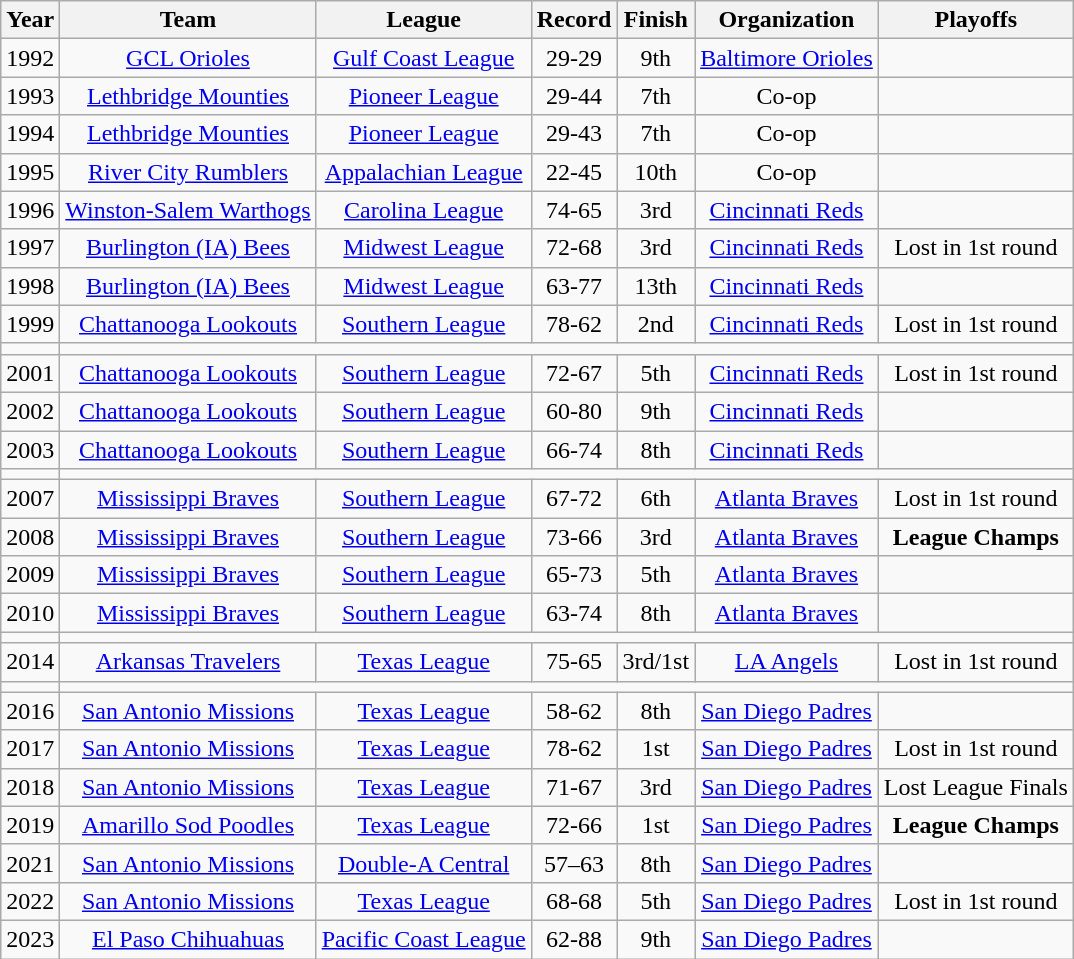<table class="wikitable">
<tr>
<th>Year</th>
<th>Team</th>
<th>League</th>
<th>Record</th>
<th>Finish</th>
<th>Organization</th>
<th>Playoffs</th>
</tr>
<tr align=center>
<td>1992</td>
<td><a href='#'>GCL Orioles</a></td>
<td><a href='#'>Gulf Coast League</a></td>
<td>29-29</td>
<td>9th</td>
<td><a href='#'>Baltimore Orioles</a></td>
<td></td>
</tr>
<tr align=center>
<td>1993</td>
<td><a href='#'>Lethbridge Mounties</a></td>
<td><a href='#'>Pioneer League</a></td>
<td>29-44</td>
<td>7th</td>
<td>Co-op</td>
<td></td>
</tr>
<tr align=center>
<td>1994</td>
<td><a href='#'>Lethbridge Mounties</a></td>
<td><a href='#'>Pioneer League</a></td>
<td>29-43</td>
<td>7th</td>
<td>Co-op</td>
<td></td>
</tr>
<tr align=center>
<td>1995</td>
<td><a href='#'>River City Rumblers</a></td>
<td><a href='#'>Appalachian League</a></td>
<td>22-45</td>
<td>10th</td>
<td>Co-op</td>
<td></td>
</tr>
<tr align=center>
<td>1996</td>
<td><a href='#'>Winston-Salem Warthogs</a></td>
<td><a href='#'>Carolina League</a></td>
<td>74-65</td>
<td>3rd</td>
<td><a href='#'>Cincinnati Reds</a></td>
<td></td>
</tr>
<tr align=center>
<td>1997</td>
<td><a href='#'>Burlington (IA) Bees</a></td>
<td><a href='#'>Midwest League</a></td>
<td>72-68</td>
<td>3rd</td>
<td><a href='#'>Cincinnati Reds</a></td>
<td>Lost in 1st round</td>
</tr>
<tr align=center>
<td>1998</td>
<td><a href='#'>Burlington (IA) Bees</a></td>
<td><a href='#'>Midwest League</a></td>
<td>63-77</td>
<td>13th</td>
<td><a href='#'>Cincinnati Reds</a></td>
<td></td>
</tr>
<tr align=center>
<td>1999</td>
<td><a href='#'>Chattanooga Lookouts</a></td>
<td><a href='#'>Southern League</a></td>
<td>78-62</td>
<td>2nd</td>
<td><a href='#'>Cincinnati Reds</a></td>
<td>Lost in 1st round</td>
</tr>
<tr align=center>
<td></td>
</tr>
<tr align=center>
<td>2001</td>
<td><a href='#'>Chattanooga Lookouts</a></td>
<td><a href='#'>Southern League</a></td>
<td>72-67</td>
<td>5th</td>
<td><a href='#'>Cincinnati Reds</a></td>
<td>Lost in 1st round</td>
</tr>
<tr align=center>
<td>2002</td>
<td><a href='#'>Chattanooga Lookouts</a></td>
<td><a href='#'>Southern League</a></td>
<td>60-80</td>
<td>9th</td>
<td><a href='#'>Cincinnati Reds</a></td>
<td></td>
</tr>
<tr align=center>
<td>2003</td>
<td><a href='#'>Chattanooga Lookouts</a></td>
<td><a href='#'>Southern League</a></td>
<td>66-74</td>
<td>8th</td>
<td><a href='#'>Cincinnati Reds</a></td>
<td></td>
</tr>
<tr align=center>
<td></td>
</tr>
<tr align=center>
<td>2007</td>
<td><a href='#'>Mississippi Braves</a></td>
<td><a href='#'>Southern League</a></td>
<td>67-72</td>
<td>6th</td>
<td><a href='#'>Atlanta Braves</a></td>
<td>Lost in 1st round</td>
</tr>
<tr align=center>
<td>2008</td>
<td><a href='#'>Mississippi Braves</a></td>
<td><a href='#'>Southern League</a></td>
<td>73-66</td>
<td>3rd</td>
<td><a href='#'>Atlanta Braves</a></td>
<td><strong>League Champs</strong></td>
</tr>
<tr align=center>
<td>2009</td>
<td><a href='#'>Mississippi Braves</a></td>
<td><a href='#'>Southern League</a></td>
<td>65-73</td>
<td>5th</td>
<td><a href='#'>Atlanta Braves</a></td>
<td></td>
</tr>
<tr align=center>
<td>2010</td>
<td><a href='#'>Mississippi Braves</a></td>
<td><a href='#'>Southern League</a></td>
<td>63-74</td>
<td>8th</td>
<td><a href='#'>Atlanta Braves</a></td>
<td></td>
</tr>
<tr align=center>
<td></td>
</tr>
<tr align=center>
<td>2014</td>
<td><a href='#'>Arkansas Travelers</a></td>
<td><a href='#'>Texas League</a></td>
<td>75-65</td>
<td>3rd/1st</td>
<td><a href='#'>LA Angels</a></td>
<td>Lost in 1st round</td>
</tr>
<tr align=center>
<td></td>
</tr>
<tr align=center>
<td>2016</td>
<td><a href='#'>San Antonio Missions</a></td>
<td><a href='#'>Texas League</a></td>
<td>58-62</td>
<td>8th</td>
<td><a href='#'>San Diego Padres</a></td>
<td></td>
</tr>
<tr align=center>
<td>2017</td>
<td><a href='#'>San Antonio Missions</a></td>
<td><a href='#'>Texas League</a></td>
<td>78-62</td>
<td>1st</td>
<td><a href='#'>San Diego Padres</a></td>
<td>Lost in 1st round</td>
</tr>
<tr align=center>
<td>2018</td>
<td><a href='#'>San Antonio Missions</a></td>
<td><a href='#'>Texas League</a></td>
<td>71-67</td>
<td>3rd</td>
<td><a href='#'>San Diego Padres</a></td>
<td>Lost League Finals</td>
</tr>
<tr align=center>
<td>2019</td>
<td><a href='#'>Amarillo Sod Poodles</a></td>
<td><a href='#'>Texas League</a></td>
<td>72-66</td>
<td>1st</td>
<td><a href='#'>San Diego Padres</a></td>
<td><strong>League Champs</strong></td>
</tr>
<tr align=center>
<td>2021</td>
<td><a href='#'>San Antonio Missions</a></td>
<td><a href='#'>Double-A Central</a></td>
<td>57–63</td>
<td>8th</td>
<td><a href='#'>San Diego Padres</a></td>
<td></td>
</tr>
<tr align=center>
<td>2022</td>
<td><a href='#'>San Antonio Missions</a></td>
<td><a href='#'>Texas League</a></td>
<td>68-68</td>
<td>5th</td>
<td><a href='#'>San Diego Padres</a></td>
<td>Lost in 1st round</td>
</tr>
<tr align=center>
<td>2023</td>
<td><a href='#'>El Paso Chihuahuas</a></td>
<td><a href='#'>Pacific Coast League</a></td>
<td>62-88</td>
<td>9th</td>
<td><a href='#'>San Diego Padres</a></td>
<td></td>
</tr>
</table>
